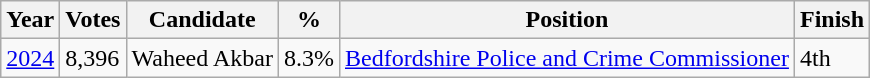<table class="wikitable">
<tr>
<th>Year</th>
<th>Votes</th>
<th>Candidate</th>
<th>%</th>
<th>Position</th>
<th>Finish</th>
</tr>
<tr>
<td><a href='#'>2024</a></td>
<td>8,396</td>
<td>Waheed Akbar</td>
<td>8.3%</td>
<td><a href='#'>Bedfordshire Police and Crime Commissioner</a></td>
<td>4th</td>
</tr>
</table>
